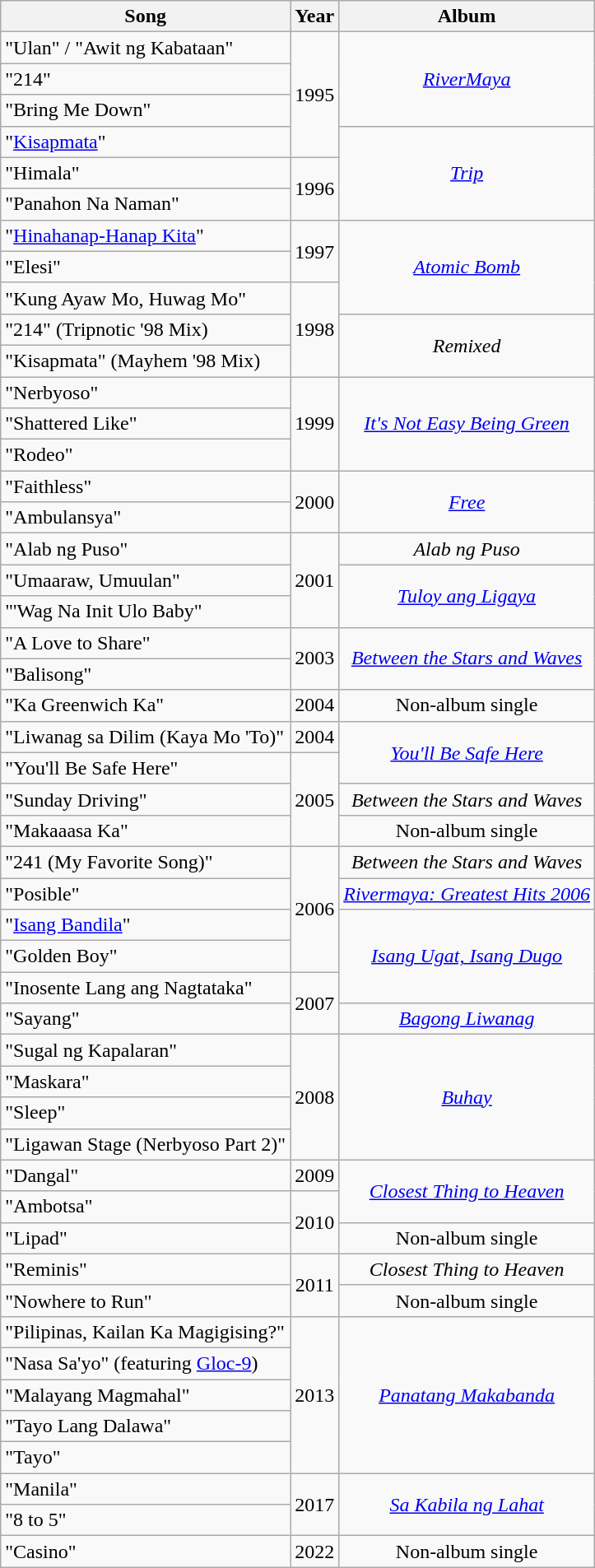<table class="wikitable plainrowheaders" style="text-align:center;">
<tr>
<th scope="col">Song</th>
<th scope="col">Year</th>
<th scope="col">Album</th>
</tr>
<tr>
<td align="left">"Ulan" / "Awit ng Kabataan"</td>
<td align="center" rowspan="4">1995</td>
<td align="center" rowspan="3"><em><a href='#'>RiverMaya</a></em></td>
</tr>
<tr>
<td align="left">"214"</td>
</tr>
<tr>
<td align="left">"Bring Me Down"</td>
</tr>
<tr>
<td align="left">"<a href='#'>Kisapmata</a>"</td>
<td align="center" rowspan="3"><em><a href='#'>Trip</a></em></td>
</tr>
<tr>
<td align="left">"Himala"</td>
<td align="center" rowspan="2">1996</td>
</tr>
<tr>
<td align="left">"Panahon Na Naman"</td>
</tr>
<tr>
<td align="left">"<a href='#'>Hinahanap-Hanap Kita</a>"</td>
<td align="center" rowspan="2">1997</td>
<td align="center" rowspan="3"><em><a href='#'>Atomic Bomb</a></em></td>
</tr>
<tr>
<td align="left">"Elesi"</td>
</tr>
<tr>
<td align="left">"Kung Ayaw Mo, Huwag Mo"</td>
<td align="center" rowspan="3">1998</td>
</tr>
<tr>
<td align="left">"214" (Tripnotic '98 Mix)</td>
<td align="center" rowspan="2"><em>Remixed</em></td>
</tr>
<tr>
<td align="left">"Kisapmata" (Mayhem '98 Mix)</td>
</tr>
<tr>
<td align="left">"Nerbyoso"</td>
<td align="center" rowspan="3">1999</td>
<td align="center" rowspan="3"><em><a href='#'>It's Not Easy Being Green</a></em></td>
</tr>
<tr>
<td align="left">"Shattered Like"</td>
</tr>
<tr>
<td align="left">"Rodeo"</td>
</tr>
<tr>
<td align="left">"Faithless"</td>
<td align="center" rowspan="2">2000</td>
<td align="center" rowspan="2"><em><a href='#'>Free</a></em></td>
</tr>
<tr>
<td align="left">"Ambulansya"</td>
</tr>
<tr>
<td align="left">"Alab ng Puso"</td>
<td align="center" rowspan="3">2001</td>
<td><em>Alab ng Puso</em></td>
</tr>
<tr>
<td align="left">"Umaaraw, Umuulan"</td>
<td align="center" rowspan="2"><em><a href='#'>Tuloy ang Ligaya</a></em></td>
</tr>
<tr>
<td align="left">"'Wag Na Init Ulo Baby"</td>
</tr>
<tr>
<td align="left">"A Love to Share"</td>
<td align="center" rowspan="2">2003</td>
<td align="center" rowspan="2"><em><a href='#'>Between the Stars and Waves</a></em></td>
</tr>
<tr>
<td align="left">"Balisong"</td>
</tr>
<tr>
<td align="left">"Ka Greenwich Ka"</td>
<td>2004</td>
<td>Non-album single</td>
</tr>
<tr>
<td align="left">"Liwanag sa Dilim (Kaya Mo 'To)"</td>
<td>2004</td>
<td align="center" rowspan="2"><em><a href='#'>You'll Be Safe Here</a></em></td>
</tr>
<tr>
<td align="left">"You'll Be Safe Here"</td>
<td align="center" rowspan="3">2005</td>
</tr>
<tr>
<td align="left">"Sunday Driving"</td>
<td><em>Between the Stars and Waves</em></td>
</tr>
<tr>
<td align="left">"Makaaasa Ka"</td>
<td>Non-album single</td>
</tr>
<tr>
<td align="left">"241 (My Favorite Song)"</td>
<td align="center" rowspan="4">2006</td>
<td><em>Between the Stars and Waves</em></td>
</tr>
<tr>
<td align="left">"Posible"</td>
<td><em><a href='#'>Rivermaya: Greatest Hits 2006</a></em></td>
</tr>
<tr>
<td align="left">"<a href='#'>Isang Bandila</a>"</td>
<td align="center" rowspan="3"><em><a href='#'>Isang Ugat, Isang Dugo</a></em></td>
</tr>
<tr>
<td align="left">"Golden Boy"</td>
</tr>
<tr>
<td align="left">"Inosente Lang ang Nagtataka"</td>
<td align="center" rowspan="2">2007</td>
</tr>
<tr>
<td align="left">"Sayang"</td>
<td><em><a href='#'>Bagong Liwanag</a></em></td>
</tr>
<tr>
<td align="left">"Sugal ng Kapalaran"</td>
<td align="center" rowspan="4">2008</td>
<td align="center" rowspan="4"><em><a href='#'>Buhay</a></em></td>
</tr>
<tr>
<td align="left">"Maskara"</td>
</tr>
<tr>
<td align="left">"Sleep"</td>
</tr>
<tr>
<td align="left">"Ligawan Stage (Nerbyoso Part 2)"</td>
</tr>
<tr>
<td align="left">"Dangal"</td>
<td>2009</td>
<td align="center" rowspan="2"><em><a href='#'>Closest Thing to Heaven</a></em></td>
</tr>
<tr>
<td align="left">"Ambotsa"</td>
<td align="center" rowspan="2">2010</td>
</tr>
<tr>
<td align="left">"Lipad"</td>
<td>Non-album single</td>
</tr>
<tr>
<td align="left">"Reminis"</td>
<td align="center" rowspan="2">2011</td>
<td><em>Closest Thing to Heaven</em></td>
</tr>
<tr>
<td align="left">"Nowhere to Run"</td>
<td>Non-album single</td>
</tr>
<tr>
<td align="left">"Pilipinas, Kailan Ka Magigising?"</td>
<td align="center" rowspan="5">2013</td>
<td align="center" rowspan="5"><em><a href='#'>Panatang Makabanda</a></em></td>
</tr>
<tr>
<td align="left">"Nasa Sa'yo" (featuring <a href='#'>Gloc-9</a>)</td>
</tr>
<tr>
<td align="left">"Malayang Magmahal"</td>
</tr>
<tr>
<td align="left">"Tayo Lang Dalawa"</td>
</tr>
<tr>
<td align="left">"Tayo"</td>
</tr>
<tr>
<td align="left">"Manila"</td>
<td align="center" rowspan="2">2017</td>
<td align="center" rowspan="2"><em><a href='#'>Sa Kabila ng Lahat</a></em></td>
</tr>
<tr>
<td align="left">"8 to 5"</td>
</tr>
<tr>
<td align="left">"Casino"</td>
<td>2022</td>
<td>Non-album single</td>
</tr>
</table>
